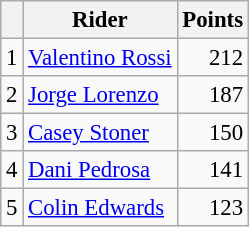<table class="wikitable" style="font-size: 95%;">
<tr>
<th></th>
<th>Rider</th>
<th>Points</th>
</tr>
<tr>
<td align=center>1</td>
<td> <a href='#'>Valentino Rossi</a></td>
<td align=right>212</td>
</tr>
<tr>
<td align=center>2</td>
<td> <a href='#'>Jorge Lorenzo</a></td>
<td align=right>187</td>
</tr>
<tr>
<td align=center>3</td>
<td> <a href='#'>Casey Stoner</a></td>
<td align=right>150</td>
</tr>
<tr>
<td align=center>4</td>
<td> <a href='#'>Dani Pedrosa</a></td>
<td align=right>141</td>
</tr>
<tr>
<td align=center>5</td>
<td> <a href='#'>Colin Edwards</a></td>
<td align=right>123</td>
</tr>
</table>
